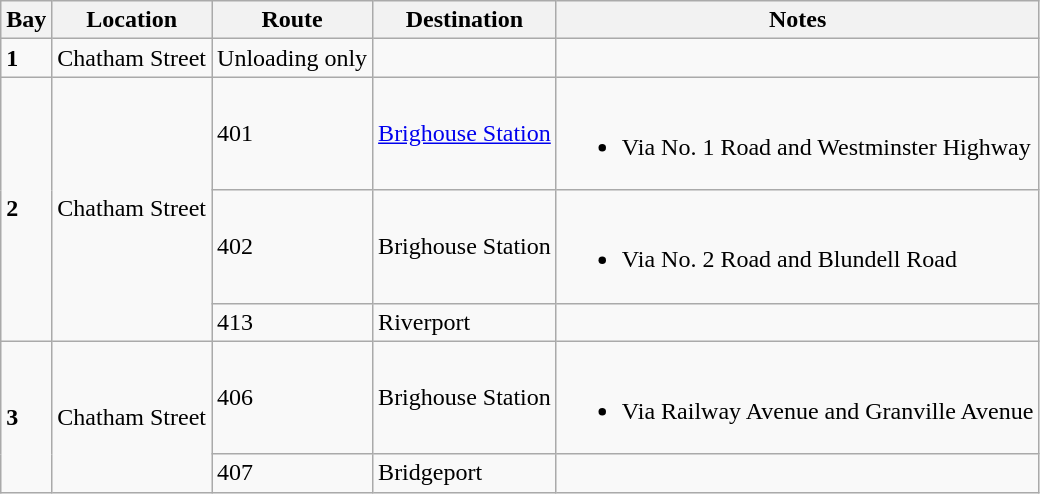<table class="wikitable">
<tr>
<th>Bay</th>
<th>Location</th>
<th>Route</th>
<th>Destination</th>
<th>Notes</th>
</tr>
<tr>
<td><strong>1</strong></td>
<td>Chatham Street<br></td>
<td>Unloading only</td>
<td></td>
<td></td>
</tr>
<tr>
<td rowspan="3"><strong>2</strong></td>
<td rowspan="3">Chatham Street<br></td>
<td>401</td>
<td><a href='#'>Brighouse Station</a></td>
<td><br><ul><li>Via No. 1 Road and Westminster Highway</li></ul></td>
</tr>
<tr>
<td>402</td>
<td>Brighouse Station</td>
<td><br><ul><li>Via No. 2 Road and Blundell Road</li></ul></td>
</tr>
<tr>
<td>413</td>
<td>Riverport</td>
<td></td>
</tr>
<tr>
<td rowspan="2"><strong>3</strong></td>
<td rowspan="2">Chatham Street<br></td>
<td>406</td>
<td>Brighouse Station</td>
<td><br><ul><li>Via Railway Avenue and Granville Avenue</li></ul></td>
</tr>
<tr>
<td>407</td>
<td>Bridgeport</td>
<td></td>
</tr>
</table>
